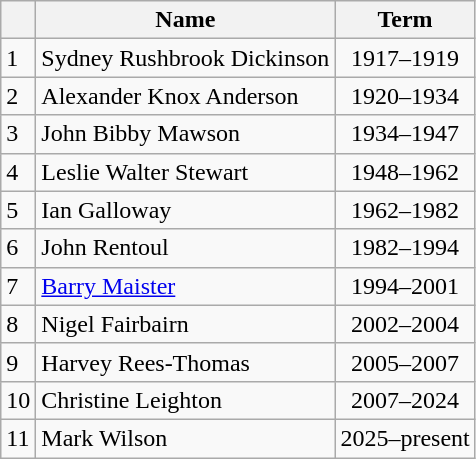<table class="wikitable">
<tr>
<th></th>
<th>Name</th>
<th>Term</th>
</tr>
<tr>
<td>1</td>
<td>Sydney Rushbrook Dickinson</td>
<td align=center>1917–1919</td>
</tr>
<tr>
<td>2</td>
<td>Alexander Knox Anderson</td>
<td align=center>1920–1934</td>
</tr>
<tr>
<td>3</td>
<td>John Bibby Mawson</td>
<td align=center>1934–1947</td>
</tr>
<tr>
<td>4</td>
<td>Leslie Walter Stewart</td>
<td align=center>1948–1962</td>
</tr>
<tr>
<td>5</td>
<td>Ian Galloway</td>
<td align=center>1962–1982</td>
</tr>
<tr>
<td>6</td>
<td>John Rentoul</td>
<td align=center>1982–1994</td>
</tr>
<tr>
<td>7</td>
<td><a href='#'>Barry Maister</a></td>
<td align=center>1994–2001</td>
</tr>
<tr>
<td>8</td>
<td>Nigel Fairbairn</td>
<td align=center>2002–2004</td>
</tr>
<tr>
<td>9</td>
<td>Harvey Rees-Thomas</td>
<td align=center>2005–2007</td>
</tr>
<tr>
<td>10</td>
<td>Christine Leighton</td>
<td align=center>2007–2024</td>
</tr>
<tr>
<td>11</td>
<td>Mark Wilson</td>
<td align=center>2025–present</td>
</tr>
</table>
